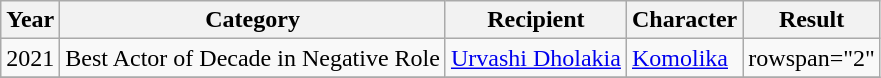<table class="wikitable sortable">
<tr>
<th>Year</th>
<th>Category</th>
<th>Recipient</th>
<th>Character</th>
<th>Result</th>
</tr>
<tr>
<td>2021</td>
<td>Best Actor of Decade in Negative Role</td>
<td><a href='#'>Urvashi Dholakia</a></td>
<td><a href='#'>Komolika</a></td>
<td>rowspan="2" </td>
</tr>
<tr>
</tr>
</table>
